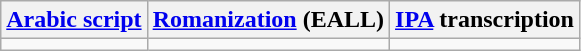<table class="wikitable">
<tr>
<th><a href='#'>Arabic script</a></th>
<th><a href='#'>Romanization</a> (EALL)</th>
<th><a href='#'>IPA</a> transcription</th>
</tr>
<tr style="vertical-align:top; white-space:nowrap;">
<td></td>
<td></td>
<td></td>
</tr>
</table>
